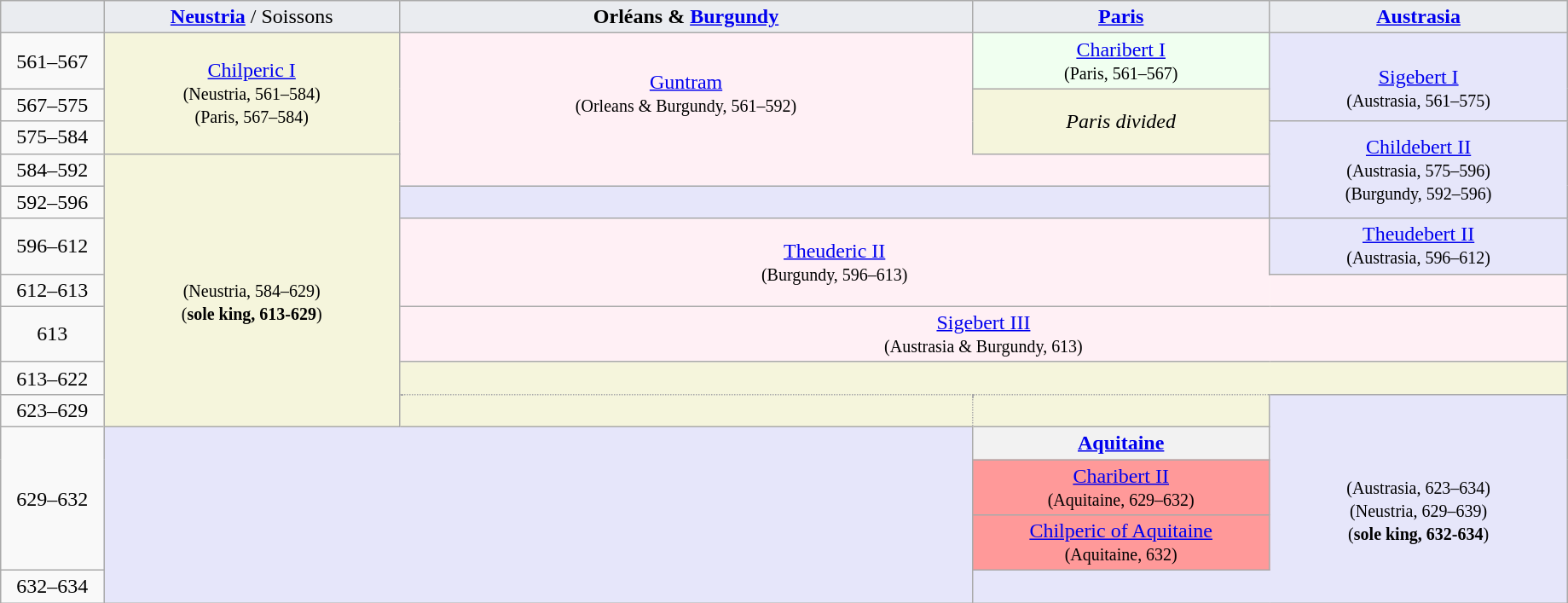<table class="wikitable" width="97%" style="text-align:center;">
<tr valign="bottom" align="center" bgcolor="#EAECF0">
<td width="80px"></td>
<td width="250px"><strong><a href='#'>Neustria</a></strong> / Soissons</td>
<td width="500px"><strong>Orléans & <a href='#'>Burgundy</a></strong></td>
<td width="250px"><strong><a href='#'>Paris</a></strong></td>
<td width="250px"><strong><a href='#'>Austrasia</a></strong></td>
</tr>
<tr align="center">
<td>561–567</td>
<td rowspan="3" bgcolor="#F5F5DC"><a href='#'>Chilperic I</a><br><small>(Neustria, 561–584)<br>(Paris, 567–584)</small></td>
<td rowspan="3" style="border-bottom-style:none;" bgcolor="#fff0f5"><a href='#'>Guntram</a><br><small>(Orleans & Burgundy, 561–592)</small></td>
<td colspan="1" bgcolor="#F0FFF0"><a href='#'>Charibert I</a><br><small>(Paris, 561–567) </small></td>
<td rowspan="2" bgcolor="#e6e6fa"><br><a href='#'>Sigebert I</a><br><small>(Austrasia, 561–575)</small></td>
</tr>
<tr align="center">
<td>567–575</td>
<td colspan="1" rowspan="2" bgcolor="#f5f5dc"><em>Paris divided</em></td>
</tr>
<tr align="center">
<td>575–584</td>
<td rowspan="3" bgcolor="#e6e6fa"><a href='#'>Childebert II</a><br><small>(Austrasia, 575–596)<br>(Burgundy, 592–596)</small></td>
</tr>
<tr align="center">
<td>584–592</td>
<td rowspan="7" style="border-bottom-style:none;" bgcolor="#f5f5dc"><strong></strong><br><small>(Neustria, 584–629)<br>(<strong>sole king, 613-629</strong>)</small></td>
<td colspan="2" style="border-left-style:none; border-top-style:none;" bgcolor="#fff0f5"></td>
</tr>
<tr align="center">
<td>592–596</td>
<td colspan="2" style="border-right-style: none;" bgcolor="#e6e6fa"> </td>
</tr>
<tr align="center">
<td>596–612</td>
<td colspan="2" rowspan="2" style=" border-right-style: none;" bgcolor="#fff0f5"><a href='#'>Theuderic II</a><br><small>(Burgundy, 596–613)</small></td>
<td bgcolor="#e6e6fa"><a href='#'>Theudebert II</a><br><small> (Austrasia, 596–612) </small></td>
</tr>
<tr align="center">
<td>612–613</td>
<td style="border-left-style: none;" bgcolor="#fff0f5"> </td>
</tr>
<tr align="center">
<td>613</td>
<td colspan="3" bgcolor="#fff0f5"><a href='#'>Sigebert III</a> <br><small>(Austrasia & Burgundy, 613)</small></td>
</tr>
<tr align="center">
<td>613–622</td>
<td colspan="3" bgcolor="#f5f5dc" style="border-bottom-style: dotted; border-left-style: dotted; background: beige;"></td>
</tr>
<tr align="center">
<td>623–629</td>
<td bgcolor="#f5f5dc" style="border-top-style: none; border-left-style: dotted; border-right-style: dotted;"></td>
<td bgcolor="#f5f5dc" style="border-top-style: none; border-left-style: dotted;"></td>
<td rowspan="5" bgcolor="#e6e6fa" style="border-left-style: none;"><strong></strong> <br><small>(Austrasia, 623–634)<br>(Neustria, 629–639)<br>(<strong>sole king, 632-634</strong>)</small></td>
</tr>
<tr align="center">
<td rowspan="3">629–632</td>
<td colspan="2" rowspan="4" bgcolor="#e6e6fa"></td>
<th valign="top" bgcolor="#f2f2f2"><strong><a href='#'>Aquitaine</a></strong></th>
</tr>
<tr align="center">
<td valign="top" bgcolor="#ff9999"><a href='#'>Charibert II</a><br><small> (Aquitaine, 629–632)</small></td>
</tr>
<tr align="center">
<td valign="top" bgcolor="#ff9999"><a href='#'>Chilperic of Aquitaine</a><br><small> (Aquitaine, 632)</small></td>
</tr>
<tr align="center">
<td>632–634</td>
<td colspan="2" style="border-right-style: none;" bgcolor="#e6e6fa"> </td>
</tr>
</table>
